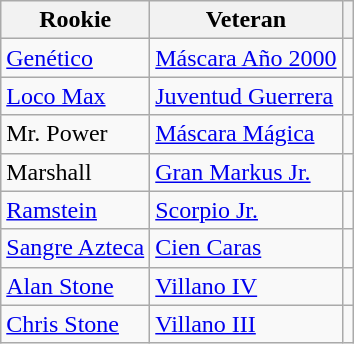<table class="wikitable">
<tr>
<th>Rookie</th>
<th>Veteran</th>
<th></th>
</tr>
<tr>
<td><a href='#'>Genético</a></td>
<td><a href='#'>Máscara Año 2000</a></td>
<td></td>
</tr>
<tr>
<td><a href='#'>Loco Max</a></td>
<td><a href='#'>Juventud Guerrera</a></td>
<td></td>
</tr>
<tr>
<td>Mr. Power</td>
<td><a href='#'>Máscara Mágica</a></td>
<td></td>
</tr>
<tr>
<td>Marshall</td>
<td><a href='#'>Gran Markus Jr.</a></td>
<td></td>
</tr>
<tr>
<td><a href='#'>Ramstein</a></td>
<td><a href='#'>Scorpio Jr.</a></td>
<td></td>
</tr>
<tr>
<td><a href='#'>Sangre Azteca</a></td>
<td><a href='#'>Cien Caras</a></td>
<td></td>
</tr>
<tr>
<td><a href='#'>Alan Stone</a></td>
<td><a href='#'>Villano IV</a></td>
<td></td>
</tr>
<tr>
<td><a href='#'>Chris Stone</a></td>
<td><a href='#'>Villano III</a></td>
<td></td>
</tr>
</table>
